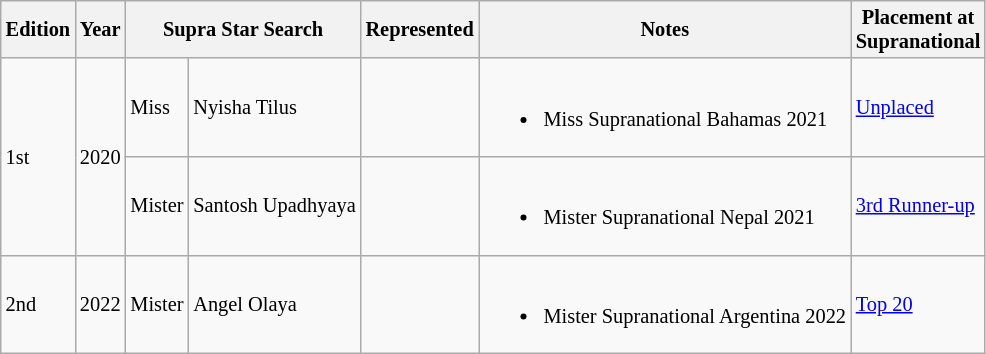<table class="wikitable" style="font-size: 85%;">
<tr>
<th>Edition</th>
<th>Year</th>
<th colspan="2" scope="col">Supra Star Search</th>
<th>Represented</th>
<th>Notes</th>
<th>Placement at <br>Supranational</th>
</tr>
<tr>
<td rowspan="2">1st</td>
<td rowspan="2">2020</td>
<td>Miss</td>
<td>Nyisha Tilus</td>
<td></td>
<td><br><ul><li>Miss Supranational Bahamas 2021</li></ul></td>
<td><a href='#'>Unplaced</a></td>
</tr>
<tr>
<td>Mister</td>
<td>Santosh Upadhyaya</td>
<td></td>
<td><br><ul><li>Mister Supranational Nepal 2021</li></ul></td>
<td><a href='#'>3rd Runner-up</a></td>
</tr>
<tr>
<td>2nd</td>
<td>2022</td>
<td>Mister</td>
<td>Angel Olaya</td>
<td></td>
<td><br><ul><li>Mister Supranational Argentina 2022</li></ul></td>
<td><a href='#'>Top 20</a></td>
</tr>
</table>
